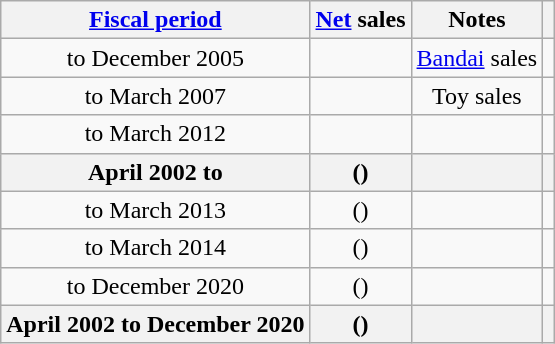<table class="wikitable sortable" style="text-align:center">
<tr>
<th><a href='#'>Fiscal period</a></th>
<th><a href='#'>Net</a> sales</th>
<th>Notes</th>
<th></th>
</tr>
<tr>
<td> to December 2005</td>
<td></td>
<td><a href='#'>Bandai</a> sales</td>
<td></td>
</tr>
<tr>
<td> to March 2007</td>
<td></td>
<td>Toy sales</td>
<td></td>
</tr>
<tr>
<td> to March 2012</td>
<td></td>
<td></td>
<td></td>
</tr>
<tr>
<th>April 2002 to </th>
<th> ()</th>
<th></th>
<th></th>
</tr>
<tr>
<td> to March 2013</td>
<td> ()</td>
<td></td>
<td></td>
</tr>
<tr>
<td> to March 2014</td>
<td> ()</td>
<td></td>
<td></td>
</tr>
<tr>
<td> to December 2020</td>
<td> ()</td>
<td></td>
<td></td>
</tr>
<tr>
<th>April 2002 to December 2020</th>
<th> ()</th>
<th></th>
<th></th>
</tr>
</table>
